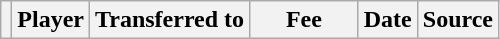<table class="wikitable plainrowheaders sortable">
<tr>
<th></th>
<th scope="col">Player</th>
<th>Transferred to</th>
<th style="width: 65px;">Fee</th>
<th scope="col">Date</th>
<th scope="col">Source</th>
</tr>
</table>
